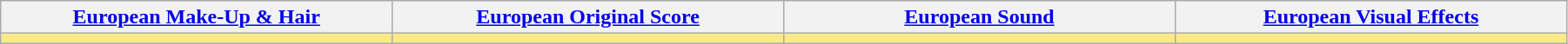<table class="wikitable" width="95%" cellpadding="5">
<tr>
<th width="20%"><a href='#'>European Make-Up & Hair</a></th>
<th width="20%"><a href='#'>European Original Score</a></th>
<th width="20%"><a href='#'>European Sound</a></th>
<th width="20%"><a href='#'>European Visual Effects</a></th>
</tr>
<tr style="background:#FAEB86">
<td></td>
<td></td>
<td></td>
<td></td>
</tr>
</table>
